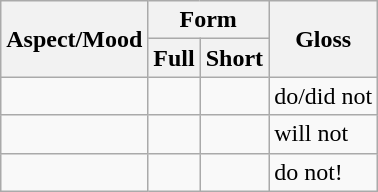<table class="wikitable">
<tr>
<th rowspan="2">Aspect/Mood</th>
<th colspan="2">Form</th>
<th rowspan="2">Gloss</th>
</tr>
<tr>
<th>Full</th>
<th>Short</th>
</tr>
<tr>
<td></td>
<td></td>
<td></td>
<td>do/did not</td>
</tr>
<tr>
<td></td>
<td></td>
<td></td>
<td>will not</td>
</tr>
<tr>
<td></td>
<td></td>
<td></td>
<td>do not!</td>
</tr>
</table>
